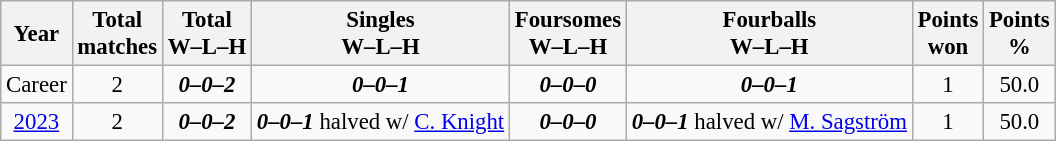<table class="wikitable" style="text-align:center; font-size: 95%;">
<tr>
<th>Year</th>
<th>Total<br>matches</th>
<th>Total<br>W–L–H</th>
<th>Singles<br>W–L–H</th>
<th>Foursomes<br>W–L–H</th>
<th>Fourballs<br>W–L–H</th>
<th>Points<br>won</th>
<th>Points<br>%</th>
</tr>
<tr>
<td>Career</td>
<td>2</td>
<td><strong><em>0–0–2</em></strong></td>
<td><strong><em>0–0–1</em></strong></td>
<td><strong><em>0–0–0</em></strong></td>
<td><strong><em>0–0–1</em></strong></td>
<td>1</td>
<td>50.0</td>
</tr>
<tr>
<td><a href='#'>2023</a></td>
<td>2</td>
<td><strong><em>0–0–2</em></strong></td>
<td><strong><em>0–0–1</em></strong> halved w/ <a href='#'>C. Knight</a></td>
<td><strong><em>0–0–0</em></strong></td>
<td><strong><em>0–0–1</em></strong> halved w/ <a href='#'>M. Sagström</a></td>
<td>1</td>
<td>50.0</td>
</tr>
</table>
